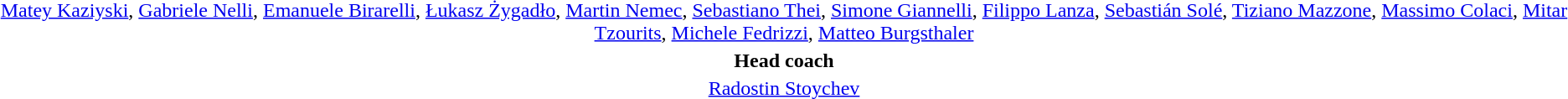<table style="text-align: center; margin-top: 2em; margin-left: auto; margin-right: auto">
<tr>
<td><a href='#'>Matey Kaziyski</a>, <a href='#'>Gabriele Nelli</a>, <a href='#'>Emanuele Birarelli</a>, <a href='#'>Łukasz Żygadło</a>, <a href='#'>Martin Nemec</a>, <a href='#'>Sebastiano Thei</a>, <a href='#'>Simone Giannelli</a>, <a href='#'>Filippo Lanza</a>, <a href='#'>Sebastián Solé</a>, <a href='#'>Tiziano Mazzone</a>, <a href='#'>Massimo Colaci</a>, <a href='#'>Mitar Tzourits</a>, <a href='#'>Michele Fedrizzi</a>, <a href='#'>Matteo Burgsthaler</a></td>
</tr>
<tr>
<td><strong>Head coach</strong></td>
</tr>
<tr>
<td><a href='#'>Radostin Stoychev</a></td>
</tr>
</table>
